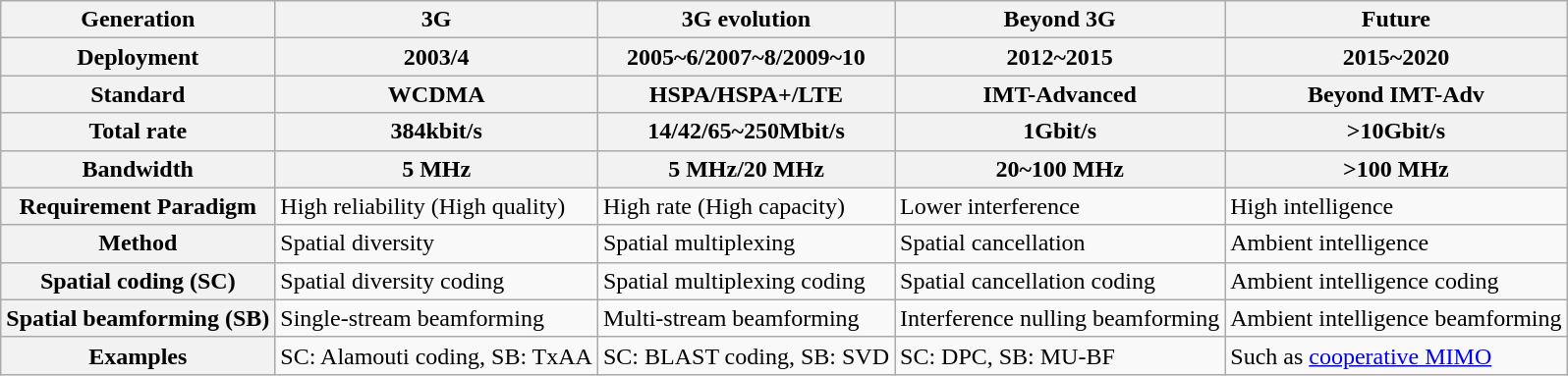<table class="sortable wikitable">
<tr>
<th>Generation</th>
<th>3G</th>
<th>3G evolution</th>
<th>Beyond 3G</th>
<th>Future</th>
</tr>
<tr>
<th>Deployment</th>
<th>2003/4</th>
<th>2005~6/2007~8/2009~10</th>
<th>2012~2015</th>
<th>2015~2020</th>
</tr>
<tr>
<th>Standard</th>
<th>WCDMA</th>
<th>HSPA/HSPA+/LTE</th>
<th>IMT-Advanced</th>
<th>Beyond IMT-Adv</th>
</tr>
<tr>
<th>Total rate</th>
<th>384kbit/s</th>
<th>14/42/65~250Mbit/s</th>
<th>1Gbit/s</th>
<th>>10Gbit/s</th>
</tr>
<tr>
<th>Bandwidth</th>
<th>5 MHz</th>
<th>5 MHz/20 MHz</th>
<th>20~100 MHz</th>
<th>>100 MHz</th>
</tr>
<tr>
<th>Requirement Paradigm</th>
<td>High reliability (High quality)</td>
<td>High rate (High capacity)</td>
<td>Lower interference</td>
<td>High intelligence</td>
</tr>
<tr>
<th>Method</th>
<td>Spatial diversity</td>
<td>Spatial multiplexing</td>
<td>Spatial cancellation</td>
<td>Ambient intelligence</td>
</tr>
<tr>
<th>Spatial coding (SC)</th>
<td>Spatial diversity coding</td>
<td>Spatial multiplexing coding</td>
<td>Spatial cancellation coding</td>
<td>Ambient intelligence coding</td>
</tr>
<tr>
<th>Spatial beamforming (SB)</th>
<td>Single-stream beamforming</td>
<td>Multi-stream beamforming</td>
<td>Interference nulling beamforming</td>
<td>Ambient intelligence beamforming</td>
</tr>
<tr>
<th>Examples</th>
<td>SC: Alamouti coding, SB: TxAA</td>
<td>SC: BLAST coding, SB: SVD</td>
<td>SC: DPC, SB: MU-BF</td>
<td>Such as <a href='#'>cooperative MIMO</a></td>
</tr>
</table>
